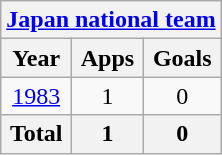<table class="wikitable" style="text-align:center">
<tr>
<th colspan=3><a href='#'>Japan national team</a></th>
</tr>
<tr>
<th>Year</th>
<th>Apps</th>
<th>Goals</th>
</tr>
<tr>
<td><a href='#'>1983</a></td>
<td>1</td>
<td>0</td>
</tr>
<tr>
<th>Total</th>
<th>1</th>
<th>0</th>
</tr>
</table>
